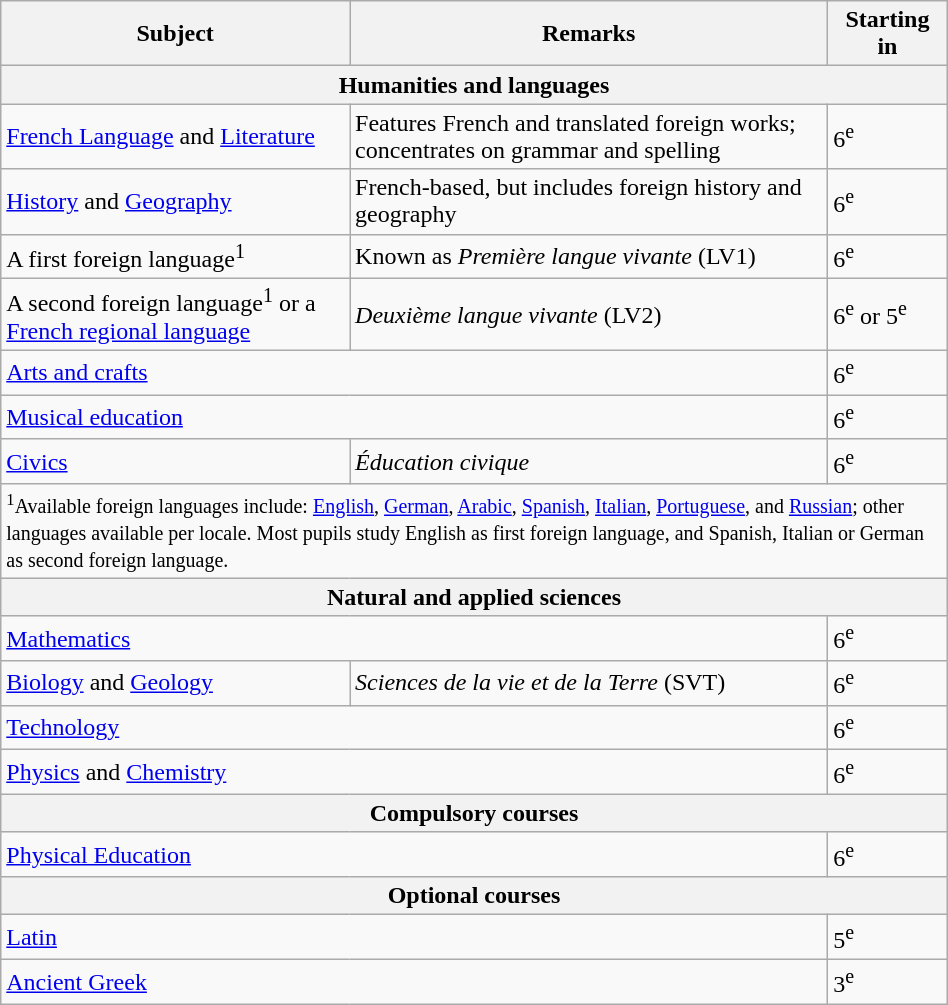<table class="wikitable" align="right" style="width: 50%;">
<tr>
<th>Subject</th>
<th>Remarks</th>
<th>Starting in</th>
</tr>
<tr>
<th colspan="3">Humanities and languages</th>
</tr>
<tr>
<td><a href='#'>French Language</a> and <a href='#'>Literature</a></td>
<td>Features French and translated foreign works; concentrates on grammar and spelling</td>
<td>6<sup>e</sup></td>
</tr>
<tr>
<td><a href='#'>History</a> and <a href='#'>Geography</a></td>
<td>French-based, but includes foreign history and geography</td>
<td>6<sup>e</sup></td>
</tr>
<tr>
<td>A first foreign language<sup>1</sup></td>
<td>Known as <em>Première langue vivante</em> (LV1)</td>
<td>6<sup>e</sup></td>
</tr>
<tr>
<td>A second foreign language<sup>1</sup> or a <a href='#'>French regional language</a></td>
<td><em>Deuxième langue vivante</em> (LV2)</td>
<td>6<sup>e</sup> or 5<sup>e</sup></td>
</tr>
<tr>
<td colspan="2"><a href='#'>Arts and crafts</a></td>
<td>6<sup>e</sup></td>
</tr>
<tr>
<td colspan="2"><a href='#'>Musical education</a></td>
<td>6<sup>e</sup></td>
</tr>
<tr>
<td><a href='#'>Civics</a></td>
<td><em>Éducation civique</em></td>
<td>6<sup>e</sup></td>
</tr>
<tr>
<td colspan="3"><small><sup>1</sup>Available foreign languages include: <a href='#'>English</a>, <a href='#'>German</a>, <a href='#'>Arabic</a>, <a href='#'>Spanish</a>, <a href='#'>Italian</a>, <a href='#'>Portuguese</a>, and <a href='#'>Russian</a>; other languages available per locale. Most pupils study English as first foreign language, and Spanish, Italian or German as second foreign language.</small></td>
</tr>
<tr>
<th colspan="3">Natural and applied sciences</th>
</tr>
<tr>
<td colspan="2"><a href='#'>Mathematics</a></td>
<td>6<sup>e</sup></td>
</tr>
<tr>
<td><a href='#'>Biology</a> and <a href='#'>Geology</a></td>
<td><em>Sciences de la vie et de la Terre</em> (SVT)</td>
<td>6<sup>e</sup></td>
</tr>
<tr>
<td colspan="2"><a href='#'>Technology</a></td>
<td>6<sup>e</sup></td>
</tr>
<tr>
<td colspan="2"><a href='#'>Physics</a> and <a href='#'>Chemistry</a></td>
<td>6<sup>e</sup></td>
</tr>
<tr>
<th colspan="3">Compulsory courses</th>
</tr>
<tr>
<td colspan="2"><a href='#'>Physical Education</a></td>
<td>6<sup>e</sup></td>
</tr>
<tr>
<th colspan="3">Optional courses</th>
</tr>
<tr>
<td colspan="2"><a href='#'>Latin</a></td>
<td>5<sup>e</sup></td>
</tr>
<tr>
<td colspan="2"><a href='#'>Ancient Greek</a></td>
<td>3<sup>e</sup></td>
</tr>
</table>
